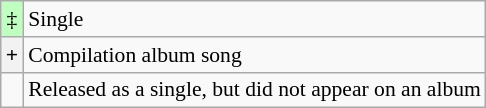<table class="wikitable" style="font-size:90%;">
<tr>
<td align="center" style="background-color:#bfffc0">‡</td>
<td>Single</td>
</tr>
<tr>
<th align="center" scope="row">+</th>
<td>Compilation album song</td>
</tr>
<tr>
<td></td>
<td>Released as a single, but did not appear on an album</td>
</tr>
</table>
